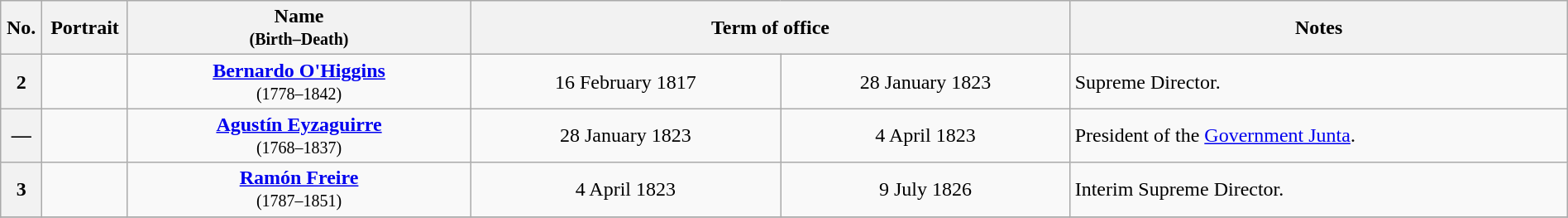<table class="wikitable" width="100%" style="text-align: center;">
<tr>
<th width="2%">No.</th>
<th width="5%">Portrait</th>
<th width="20%">Name<br><small>(Birth–Death)</small></th>
<th colspan="2" width="35%">Term of office</th>
<th width="29%">Notes</th>
</tr>
<tr>
<th>2</th>
<td></td>
<td><strong><a href='#'>Bernardo O'Higgins</a></strong><br><small>(1778–1842)</small></td>
<td>16 February 1817</td>
<td>28 January 1823</td>
<td align=left>Supreme Director.</td>
</tr>
<tr>
<th>—</th>
<td></td>
<td><strong><a href='#'>Agustín Eyzaguirre</a></strong><br><small>(1768–1837)</small></td>
<td>28 January 1823</td>
<td>4 April 1823</td>
<td align=left>President of the <a href='#'>Government Junta</a>.</td>
</tr>
<tr>
<th>3</th>
<td></td>
<td><strong><a href='#'>Ramón Freire</a></strong><br><small>(1787–1851)</small></td>
<td>4 April 1823</td>
<td>9 July 1826</td>
<td align=left>Interim Supreme Director.</td>
</tr>
<tr>
</tr>
</table>
